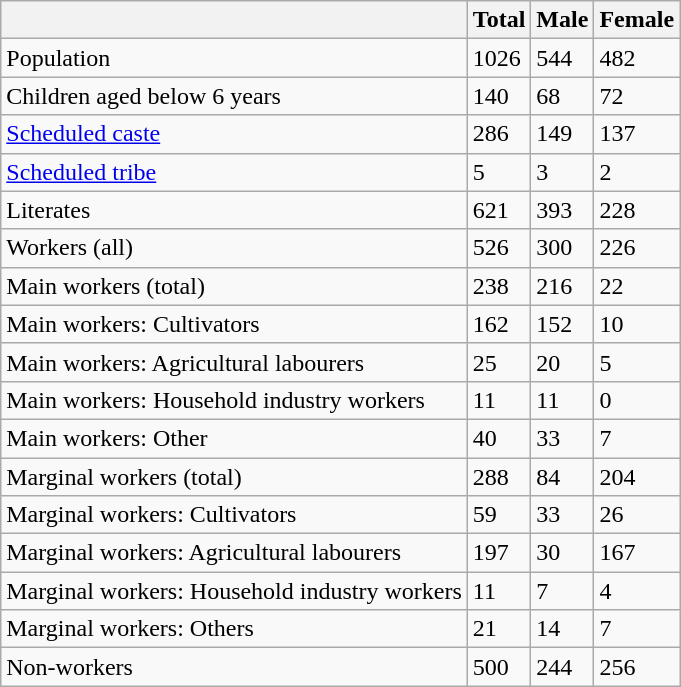<table class="wikitable sortable">
<tr>
<th></th>
<th>Total</th>
<th>Male</th>
<th>Female</th>
</tr>
<tr>
<td>Population</td>
<td>1026</td>
<td>544</td>
<td>482</td>
</tr>
<tr>
<td>Children aged below 6 years</td>
<td>140</td>
<td>68</td>
<td>72</td>
</tr>
<tr>
<td><a href='#'>Scheduled caste</a></td>
<td>286</td>
<td>149</td>
<td>137</td>
</tr>
<tr>
<td><a href='#'>Scheduled tribe</a></td>
<td>5</td>
<td>3</td>
<td>2</td>
</tr>
<tr>
<td>Literates</td>
<td>621</td>
<td>393</td>
<td>228</td>
</tr>
<tr>
<td>Workers (all)</td>
<td>526</td>
<td>300</td>
<td>226</td>
</tr>
<tr>
<td>Main workers (total)</td>
<td>238</td>
<td>216</td>
<td>22</td>
</tr>
<tr>
<td>Main workers: Cultivators</td>
<td>162</td>
<td>152</td>
<td>10</td>
</tr>
<tr>
<td>Main workers: Agricultural labourers</td>
<td>25</td>
<td>20</td>
<td>5</td>
</tr>
<tr>
<td>Main workers: Household industry workers</td>
<td>11</td>
<td>11</td>
<td>0</td>
</tr>
<tr>
<td>Main workers: Other</td>
<td>40</td>
<td>33</td>
<td>7</td>
</tr>
<tr>
<td>Marginal workers (total)</td>
<td>288</td>
<td>84</td>
<td>204</td>
</tr>
<tr>
<td>Marginal workers: Cultivators</td>
<td>59</td>
<td>33</td>
<td>26</td>
</tr>
<tr>
<td>Marginal workers: Agricultural labourers</td>
<td>197</td>
<td>30</td>
<td>167</td>
</tr>
<tr>
<td>Marginal workers: Household industry workers</td>
<td>11</td>
<td>7</td>
<td>4</td>
</tr>
<tr>
<td>Marginal workers: Others</td>
<td>21</td>
<td>14</td>
<td>7</td>
</tr>
<tr>
<td>Non-workers</td>
<td>500</td>
<td>244</td>
<td>256</td>
</tr>
</table>
